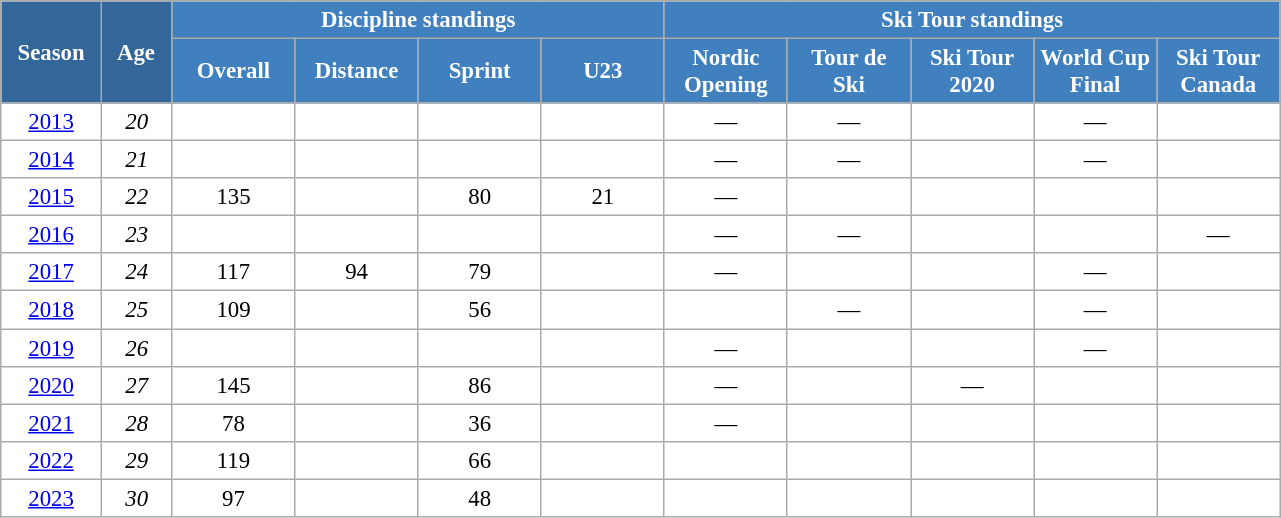<table class="wikitable" style="font-size:95%; text-align:center; border:grey solid 1px; border-collapse:collapse; background:#ffffff;">
<tr>
<th style="background-color:#369; color:white; width:60px;" rowspan="2"> Season </th>
<th style="background-color:#369; color:white; width:40px;" rowspan="2"> Age </th>
<th style="background-color:#4180be; color:white;" colspan="4">Discipline standings</th>
<th style="background-color:#4180be; color:white;" colspan="5">Ski Tour standings</th>
</tr>
<tr>
<th style="background-color:#4180be; color:white; width:75px;">Overall</th>
<th style="background-color:#4180be; color:white; width:75px;">Distance</th>
<th style="background-color:#4180be; color:white; width:75px;">Sprint</th>
<th style="background-color:#4180be; color:white; width:75px;">U23</th>
<th style="background-color:#4180be; color:white; width:75px;">Nordic<br>Opening</th>
<th style="background-color:#4180be; color:white; width:75px;">Tour de<br>Ski</th>
<th style="background-color:#4180be; color:white; width:75px;">Ski Tour<br>2020</th>
<th style="background-color:#4180be; color:white; width:75px;">World Cup<br>Final</th>
<th style="background-color:#4180be; color:white; width:75px;">Ski Tour<br>Canada</th>
</tr>
<tr>
<td><a href='#'>2013</a></td>
<td><em>20</em></td>
<td></td>
<td></td>
<td></td>
<td></td>
<td>—</td>
<td>—</td>
<td></td>
<td>—</td>
<td></td>
</tr>
<tr>
<td><a href='#'>2014</a></td>
<td><em>21</em></td>
<td></td>
<td></td>
<td></td>
<td></td>
<td>—</td>
<td>—</td>
<td></td>
<td>—</td>
<td></td>
</tr>
<tr>
<td><a href='#'>2015</a></td>
<td><em>22</em></td>
<td>135</td>
<td></td>
<td>80</td>
<td>21</td>
<td>—</td>
<td></td>
<td></td>
<td></td>
<td></td>
</tr>
<tr>
<td><a href='#'>2016</a></td>
<td><em>23</em></td>
<td></td>
<td></td>
<td></td>
<td></td>
<td>—</td>
<td>—</td>
<td></td>
<td></td>
<td>—</td>
</tr>
<tr>
<td><a href='#'>2017</a></td>
<td><em>24</em></td>
<td>117</td>
<td>94</td>
<td>79</td>
<td></td>
<td>—</td>
<td></td>
<td></td>
<td>—</td>
<td></td>
</tr>
<tr>
<td><a href='#'>2018</a></td>
<td><em>25</em></td>
<td>109</td>
<td></td>
<td>56</td>
<td></td>
<td></td>
<td>—</td>
<td></td>
<td>—</td>
<td></td>
</tr>
<tr>
<td><a href='#'>2019</a></td>
<td><em>26</em></td>
<td></td>
<td></td>
<td></td>
<td></td>
<td>—</td>
<td></td>
<td></td>
<td>—</td>
<td></td>
</tr>
<tr>
<td><a href='#'>2020</a></td>
<td><em>27</em></td>
<td>145</td>
<td></td>
<td>86</td>
<td></td>
<td>—</td>
<td></td>
<td>—</td>
<td></td>
<td></td>
</tr>
<tr>
<td><a href='#'>2021</a></td>
<td><em>28</em></td>
<td>78</td>
<td></td>
<td>36</td>
<td></td>
<td>—</td>
<td></td>
<td></td>
<td></td>
<td></td>
</tr>
<tr>
<td><a href='#'>2022</a></td>
<td><em>29</em></td>
<td>119</td>
<td></td>
<td>66</td>
<td></td>
<td></td>
<td></td>
<td></td>
<td></td>
<td></td>
</tr>
<tr>
<td><a href='#'>2023</a></td>
<td><em>30</em></td>
<td>97</td>
<td></td>
<td>48</td>
<td></td>
<td></td>
<td></td>
<td></td>
<td></td>
<td></td>
</tr>
</table>
